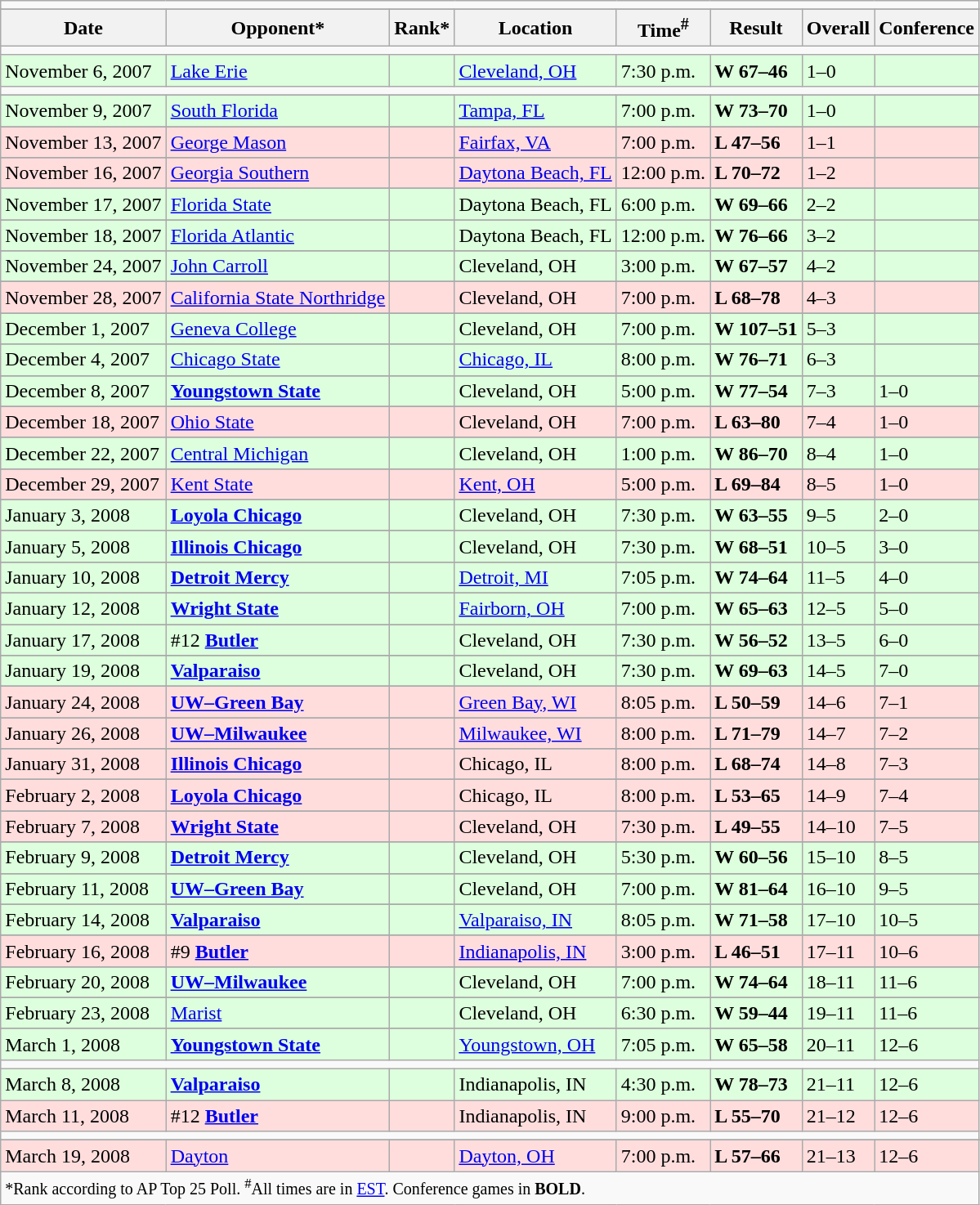<table class="wikitable">
<tr>
<td colspan=8></td>
</tr>
<tr>
</tr>
<tr>
<th>Date</th>
<th>Opponent*</th>
<th>Rank*</th>
<th>Location</th>
<th>Time<sup>#</sup></th>
<th>Result</th>
<th>Overall</th>
<th>Conference</th>
</tr>
<tr>
<td colspan=8></td>
</tr>
<tr style="background:#ddffdd; ">
<td>November 6, 2007</td>
<td><a href='#'>Lake Erie</a></td>
<td></td>
<td><a href='#'>Cleveland, OH</a></td>
<td>7:30 p.m.</td>
<td><strong>W 67–46</strong></td>
<td>1–0</td>
<td></td>
</tr>
<tr>
<td colspan=8></td>
</tr>
<tr style="background: ">
</tr>
<tr>
</tr>
<tr style="background:#ddffdd; ">
<td>November 9, 2007</td>
<td><a href='#'>South Florida</a></td>
<td></td>
<td><a href='#'>Tampa, FL</a></td>
<td>7:00 p.m.</td>
<td><strong>W 73–70</strong></td>
<td>1–0</td>
<td></td>
</tr>
<tr>
</tr>
<tr style="background:#ffdddd; ">
<td>November 13, 2007</td>
<td><a href='#'>George Mason</a></td>
<td></td>
<td><a href='#'>Fairfax, VA</a></td>
<td>7:00 p.m.</td>
<td><strong>L 47–56</strong></td>
<td>1–1</td>
<td></td>
</tr>
<tr>
</tr>
<tr style="background:#ffdddd; ">
<td>November 16, 2007</td>
<td><a href='#'>Georgia Southern</a></td>
<td></td>
<td><a href='#'>Daytona Beach, FL</a></td>
<td>12:00 p.m.</td>
<td><strong>L 70–72</strong></td>
<td>1–2</td>
<td></td>
</tr>
<tr>
</tr>
<tr style="background:#ddffdd; ">
<td>November 17, 2007</td>
<td><a href='#'>Florida State</a></td>
<td></td>
<td>Daytona Beach, FL</td>
<td>6:00 p.m.</td>
<td><strong>W 69–66</strong></td>
<td>2–2</td>
<td></td>
</tr>
<tr>
</tr>
<tr style="background:#ddffdd; ">
<td>November 18, 2007</td>
<td><a href='#'>Florida Atlantic</a></td>
<td></td>
<td>Daytona Beach, FL</td>
<td>12:00 p.m.</td>
<td><strong>W 76–66</strong></td>
<td>3–2</td>
<td></td>
</tr>
<tr>
</tr>
<tr style="background:#ddffdd; ">
<td>November 24, 2007</td>
<td><a href='#'>John Carroll</a></td>
<td></td>
<td>Cleveland, OH</td>
<td>3:00 p.m.</td>
<td><strong>W 67–57</strong></td>
<td>4–2</td>
<td></td>
</tr>
<tr>
</tr>
<tr style="background:#ffdddd; ">
<td>November 28, 2007</td>
<td><a href='#'>California State Northridge</a></td>
<td></td>
<td>Cleveland, OH</td>
<td>7:00 p.m.</td>
<td><strong>L 68–78</strong></td>
<td>4–3</td>
<td></td>
</tr>
<tr>
</tr>
<tr style="background:#ddffdd; ">
<td>December 1, 2007</td>
<td><a href='#'>Geneva College</a></td>
<td></td>
<td>Cleveland, OH</td>
<td>7:00 p.m.</td>
<td><strong>W 107–51</strong></td>
<td>5–3</td>
<td></td>
</tr>
<tr>
</tr>
<tr style="background:#ddffdd; ">
<td>December 4, 2007</td>
<td><a href='#'>Chicago State</a></td>
<td></td>
<td><a href='#'>Chicago, IL</a></td>
<td>8:00 p.m.</td>
<td><strong>W 76–71</strong></td>
<td>6–3</td>
<td></td>
</tr>
<tr>
</tr>
<tr style="background:#ddffdd; ">
<td>December 8, 2007</td>
<td><strong><a href='#'>Youngstown State</a></strong></td>
<td></td>
<td>Cleveland, OH</td>
<td>5:00 p.m.</td>
<td><strong>W 77–54</strong></td>
<td>7–3</td>
<td>1–0</td>
</tr>
<tr>
</tr>
<tr style="background:#ffdddd; ">
<td>December 18, 2007</td>
<td><a href='#'>Ohio State</a></td>
<td></td>
<td>Cleveland, OH</td>
<td>7:00 p.m.</td>
<td><strong>L 63–80</strong></td>
<td>7–4</td>
<td>1–0</td>
</tr>
<tr>
</tr>
<tr style="background:#ddffdd; ">
<td>December 22, 2007</td>
<td><a href='#'>Central Michigan</a></td>
<td></td>
<td>Cleveland, OH</td>
<td>1:00 p.m.</td>
<td><strong>W 86–70</strong></td>
<td>8–4</td>
<td>1–0</td>
</tr>
<tr>
</tr>
<tr style="background:#ffdddd; ">
<td>December 29, 2007</td>
<td><a href='#'>Kent State</a></td>
<td></td>
<td><a href='#'>Kent, OH</a></td>
<td>5:00 p.m.</td>
<td><strong>L 69–84</strong></td>
<td>8–5</td>
<td>1–0</td>
</tr>
<tr>
</tr>
<tr style="background:#ddffdd; ">
<td>January 3, 2008</td>
<td><strong><a href='#'>Loyola Chicago</a></strong></td>
<td></td>
<td>Cleveland, OH</td>
<td>7:30 p.m.</td>
<td><strong>W 63–55</strong></td>
<td>9–5</td>
<td>2–0</td>
</tr>
<tr>
</tr>
<tr style="background:#ddffdd; ">
<td>January 5, 2008</td>
<td><strong><a href='#'>Illinois Chicago</a></strong></td>
<td></td>
<td>Cleveland, OH</td>
<td>7:30 p.m.</td>
<td><strong>W 68–51</strong></td>
<td>10–5</td>
<td>3–0</td>
</tr>
<tr>
</tr>
<tr style="background:#ddffdd; ">
<td>January 10, 2008</td>
<td><strong><a href='#'>Detroit Mercy</a></strong></td>
<td></td>
<td><a href='#'>Detroit, MI</a></td>
<td>7:05 p.m.</td>
<td><strong>W 74–64</strong></td>
<td>11–5</td>
<td>4–0</td>
</tr>
<tr>
</tr>
<tr style="background:#ddffdd; ">
<td>January 12, 2008</td>
<td><strong><a href='#'>Wright State</a></strong></td>
<td></td>
<td><a href='#'>Fairborn, OH</a></td>
<td>7:00 p.m.</td>
<td><strong>W 65–63</strong></td>
<td>12–5</td>
<td>5–0</td>
</tr>
<tr>
</tr>
<tr style="background:#ddffdd; ">
<td>January 17, 2008</td>
<td>#12 <strong><a href='#'>Butler</a></strong></td>
<td></td>
<td>Cleveland, OH</td>
<td>7:30 p.m.</td>
<td><strong>W 56–52</strong></td>
<td>13–5</td>
<td>6–0</td>
</tr>
<tr>
</tr>
<tr style="background:#ddffdd; ">
<td>January 19, 2008</td>
<td><strong><a href='#'>Valparaiso</a></strong></td>
<td></td>
<td>Cleveland, OH</td>
<td>7:30 p.m.</td>
<td><strong>W 69–63</strong></td>
<td>14–5</td>
<td>7–0</td>
</tr>
<tr>
</tr>
<tr style="background:#ffdddd; ">
<td>January 24, 2008</td>
<td><strong><a href='#'>UW–Green Bay</a></strong></td>
<td></td>
<td><a href='#'>Green Bay, WI</a></td>
<td>8:05 p.m.</td>
<td><strong>L 50–59</strong></td>
<td>14–6</td>
<td>7–1</td>
</tr>
<tr>
</tr>
<tr style="background:#ffdddd; ">
<td>January 26, 2008</td>
<td><strong><a href='#'>UW–Milwaukee</a></strong></td>
<td></td>
<td><a href='#'>Milwaukee, WI</a></td>
<td>8:00 p.m.</td>
<td><strong>L 71–79</strong></td>
<td>14–7</td>
<td>7–2</td>
</tr>
<tr>
</tr>
<tr style="background:#ffdddd; ">
<td>January 31, 2008</td>
<td><strong><a href='#'>Illinois Chicago</a></strong></td>
<td></td>
<td>Chicago, IL</td>
<td>8:00 p.m.</td>
<td><strong>L 68–74</strong></td>
<td>14–8</td>
<td>7–3</td>
</tr>
<tr>
</tr>
<tr style="background:#ffdddd; ">
<td>February 2, 2008</td>
<td><strong><a href='#'>Loyola Chicago</a></strong></td>
<td></td>
<td>Chicago, IL</td>
<td>8:00 p.m.</td>
<td><strong>L 53–65</strong></td>
<td>14–9</td>
<td>7–4</td>
</tr>
<tr>
</tr>
<tr style="background:#ffdddd; ">
<td>February 7, 2008</td>
<td><strong><a href='#'>Wright State</a></strong></td>
<td></td>
<td>Cleveland, OH</td>
<td>7:30 p.m.</td>
<td><strong>L 49–55</strong></td>
<td>14–10</td>
<td>7–5</td>
</tr>
<tr>
</tr>
<tr style="background:#ddffdd; ">
<td>February 9, 2008</td>
<td><strong><a href='#'>Detroit Mercy</a></strong></td>
<td></td>
<td>Cleveland, OH</td>
<td>5:30 p.m.</td>
<td><strong>W 60–56</strong></td>
<td>15–10</td>
<td>8–5</td>
</tr>
<tr>
</tr>
<tr style="background:#ddffdd; ">
<td>February 11, 2008</td>
<td><strong><a href='#'>UW–Green Bay</a></strong></td>
<td></td>
<td>Cleveland, OH</td>
<td>7:00 p.m.</td>
<td><strong>W 81–64</strong></td>
<td>16–10</td>
<td>9–5</td>
</tr>
<tr>
</tr>
<tr style="background:#ddffdd; ">
<td>February 14, 2008</td>
<td><strong><a href='#'>Valparaiso</a></strong></td>
<td></td>
<td><a href='#'>Valparaiso, IN</a></td>
<td>8:05 p.m.</td>
<td><strong>W 71–58</strong></td>
<td>17–10</td>
<td>10–5</td>
</tr>
<tr>
</tr>
<tr style="background:#ffdddd; ">
<td>February 16, 2008</td>
<td>#9 <strong><a href='#'>Butler</a></strong></td>
<td></td>
<td><a href='#'>Indianapolis, IN</a></td>
<td>3:00 p.m.</td>
<td><strong>L 46–51</strong></td>
<td>17–11</td>
<td>10–6</td>
</tr>
<tr>
</tr>
<tr style="background:#ddffdd; ">
<td>February 20, 2008</td>
<td><strong><a href='#'>UW–Milwaukee</a></strong></td>
<td></td>
<td>Cleveland, OH</td>
<td>7:00 p.m.</td>
<td><strong>W 74–64</strong></td>
<td>18–11</td>
<td>11–6</td>
</tr>
<tr>
</tr>
<tr style="background:#ddffdd; ">
<td>February 23, 2008</td>
<td><a href='#'>Marist</a></td>
<td></td>
<td>Cleveland, OH</td>
<td>6:30 p.m.</td>
<td><strong>W 59–44</strong></td>
<td>19–11</td>
<td>11–6</td>
</tr>
<tr>
</tr>
<tr style="background:#ddffdd; ">
<td>March 1, 2008</td>
<td><strong><a href='#'>Youngstown State</a></strong></td>
<td></td>
<td><a href='#'>Youngstown, OH</a></td>
<td>7:05 p.m.</td>
<td><strong>W 65–58</strong></td>
<td>20–11</td>
<td>12–6</td>
</tr>
<tr>
<td colspan=8></td>
</tr>
<tr style="background:#ddffdd; ">
<td>March 8, 2008</td>
<td><strong><a href='#'>Valparaiso</a></strong></td>
<td></td>
<td>Indianapolis, IN</td>
<td>4:30 p.m.</td>
<td><strong>W 78–73</strong></td>
<td>21–11</td>
<td>12–6</td>
</tr>
<tr style="background:#ffdddd; ">
<td>March 11, 2008</td>
<td>#12 <strong><a href='#'>Butler</a></strong></td>
<td></td>
<td>Indianapolis, IN</td>
<td>9:00 p.m.</td>
<td><strong>L 55–70</strong></td>
<td>21–12</td>
<td>12–6</td>
</tr>
<tr>
<td colspan=8></td>
</tr>
<tr style="background: ">
</tr>
<tr style="background:#ffdddd; ">
<td>March 19, 2008</td>
<td><a href='#'>Dayton</a></td>
<td></td>
<td><a href='#'>Dayton, OH</a></td>
<td>7:00 p.m.</td>
<td><strong>L 57–66</strong></td>
<td>21–13</td>
<td>12–6</td>
</tr>
<tr>
<td colspan=8><small>*Rank according to AP Top 25 Poll. <sup>#</sup>All times are in <a href='#'>EST</a>. Conference games in <strong>BOLD</strong>.</small></td>
</tr>
</table>
